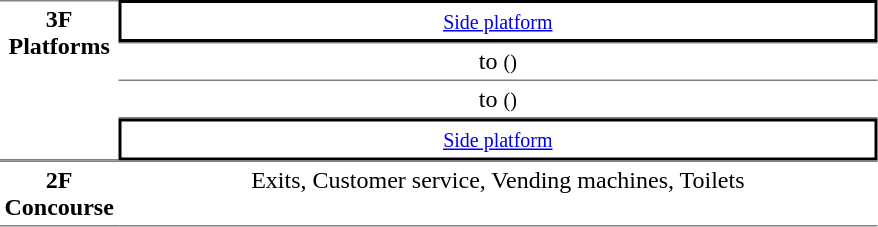<table table border=0 cellspacing=0 cellpadding=3>
<tr>
<td style="border-bottom:solid 1px gray;border-top:solid 1px gray;text-align:center" rowspan="4" valign=top width=50><strong>3F<br>Platforms</strong></td>
<td style="border-right:solid 2px black;border-left:solid 2px black;border-top:solid 2px black;border-bottom:solid 2px black;text-align:center;"><small><a href='#'>Side platform</a></small></td>
</tr>
<tr>
<td style="border-bottom:solid 1px gray;border-top:solid 1px gray;text-align:center;">  to  <small>()</small></td>
</tr>
<tr>
<td style="border-bottom:solid 1px gray;text-align:center;"> to  <small>() </small></td>
</tr>
<tr>
<td style="border-right:solid 2px black;border-left:solid 2px black;border-top:solid 2px black;border-bottom:solid 2px black;text-align:center;"><small><a href='#'>Side platform</a></small></td>
</tr>
<tr>
<td style="border-bottom:solid 1px gray; border-top:solid 1px gray;text-align:center" valign=top><strong>2F<br>Concourse</strong></td>
<td style="border-bottom:solid 1px gray; border-top:solid 1px gray;text-align:center" valign=top width=500>Exits, Customer service, Vending machines, Toilets</td>
</tr>
</table>
